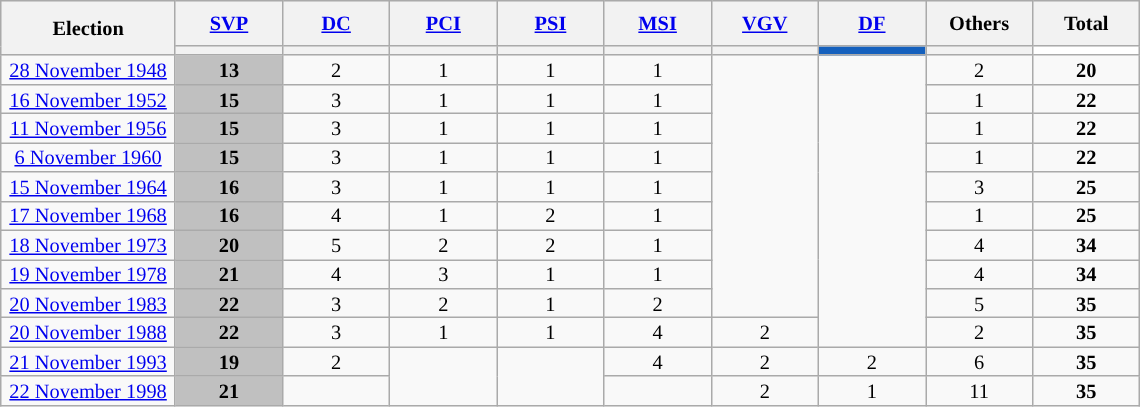<table class="wikitable" style="text-align:center;font-size:85%;line-height:13px">
<tr style="height:30px; background-color:#E9E9E9">
<th style="width:110px;" rowspan="2">Election</th>
<th style="width:65px;"><a href='#'>SVP</a></th>
<th style="width:65px;"><a href='#'>DC</a></th>
<th style="width:65px;"><a href='#'>PCI</a></th>
<th style="width:65px;"><a href='#'>PSI</a></th>
<th style="width:65px;"><a href='#'>MSI</a></th>
<th style="width:65px;"><a href='#'>VGV</a></th>
<th style="width:65px;"><a href='#'>DF</a></th>
<th style="width:65px;">Others</th>
<th style="width:65px;">Total</th>
</tr>
<tr>
<th style="color:inherit;background:"></th>
<th style="color:inherit;background:"></th>
<th style="color:inherit;background:"></th>
<th style="color:inherit;background:"></th>
<th style="color:inherit;background:"></th>
<th style="color:inherit;background:"></th>
<th style="color:inherit;background:#1560BD;"></th>
<th style="color:inherit;background:"></th>
<th style="color:inherit;background:white;"></th>
</tr>
<tr>
<td><a href='#'>28 November 1948</a></td>
<td style="background:#C0C0C0"><strong>13</strong></td>
<td>2</td>
<td>1</td>
<td>1</td>
<td>1</td>
<td rowspan=9></td>
<td rowspan=10></td>
<td>2</td>
<td><strong>20</strong></td>
</tr>
<tr>
<td><a href='#'>16 November 1952</a></td>
<td style="background:#C0C0C0"><strong>15</strong></td>
<td>3</td>
<td>1</td>
<td>1</td>
<td>1</td>
<td>1</td>
<td><strong>22</strong></td>
</tr>
<tr>
<td><a href='#'>11 November 1956</a></td>
<td style="background:#C0C0C0"><strong>15</strong></td>
<td>3</td>
<td>1</td>
<td>1</td>
<td>1</td>
<td>1</td>
<td><strong>22</strong></td>
</tr>
<tr>
<td><a href='#'>6 November 1960</a></td>
<td style="background:#C0C0C0"><strong>15</strong></td>
<td>3</td>
<td>1</td>
<td>1</td>
<td>1</td>
<td>1</td>
<td><strong>22</strong></td>
</tr>
<tr>
<td><a href='#'>15 November 1964</a></td>
<td style="background:#C0C0C0"><strong>16</strong></td>
<td>3</td>
<td>1</td>
<td>1</td>
<td>1</td>
<td>3</td>
<td><strong>25</strong></td>
</tr>
<tr>
<td><a href='#'>17 November 1968</a></td>
<td style="background:#C0C0C0"><strong>16</strong></td>
<td>4</td>
<td>1</td>
<td>2</td>
<td>1</td>
<td>1</td>
<td><strong>25</strong></td>
</tr>
<tr>
<td><a href='#'>18 November 1973</a></td>
<td style="background:#C0C0C0"><strong>20</strong></td>
<td>5</td>
<td>2</td>
<td>2</td>
<td>1</td>
<td>4</td>
<td><strong>34</strong></td>
</tr>
<tr>
<td><a href='#'>19 November 1978</a></td>
<td style="background:#C0C0C0"><strong>21</strong></td>
<td>4</td>
<td>3</td>
<td>1</td>
<td>1</td>
<td>4</td>
<td><strong>34</strong></td>
</tr>
<tr>
<td><a href='#'>20 November 1983</a></td>
<td style="background:#C0C0C0"><strong>22</strong></td>
<td>3</td>
<td>2</td>
<td>1</td>
<td>2</td>
<td>5</td>
<td><strong>35</strong></td>
</tr>
<tr>
<td><a href='#'>20 November 1988</a></td>
<td style="background:#C0C0C0"><strong>22</strong></td>
<td>3</td>
<td>1</td>
<td>1</td>
<td>4</td>
<td>2</td>
<td>2</td>
<td><strong>35</strong></td>
</tr>
<tr>
<td><a href='#'>21 November 1993</a></td>
<td style="background:#C0C0C0"><strong>19</strong></td>
<td>2</td>
<td rowspan=2></td>
<td rowspan=2></td>
<td>4</td>
<td>2</td>
<td>2</td>
<td>6</td>
<td><strong>35</strong></td>
</tr>
<tr>
<td><a href='#'>22 November 1998</a></td>
<td style="background:#C0C0C0"><strong>21</strong></td>
<td></td>
<td></td>
<td>2</td>
<td>1</td>
<td>11</td>
<td><strong>35</strong></td>
</tr>
</table>
